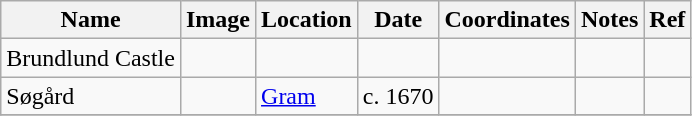<table class="wikitable sortable">
<tr>
<th>Name</th>
<th>Image</th>
<th>Location</th>
<th>Date</th>
<th>Coordinates</th>
<th>Notes</th>
<th>Ref</th>
</tr>
<tr>
<td>Brundlund Castle</td>
<td></td>
<td></td>
<td></td>
<td></td>
<td></td>
<td></td>
</tr>
<tr>
<td>Søgård</td>
<td></td>
<td><a href='#'>Gram</a></td>
<td>c. 1670</td>
<td></td>
<td></td>
<td></td>
</tr>
<tr>
</tr>
</table>
